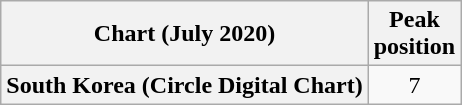<table class="wikitable plainrowheaders" style="text-align:center">
<tr>
<th scope="col">Chart (July 2020)</th>
<th scope="col">Peak<br>position</th>
</tr>
<tr>
<th scope="row">South Korea (Circle Digital Chart)</th>
<td>7</td>
</tr>
</table>
